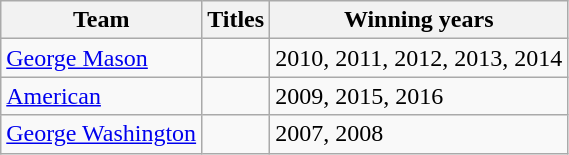<table class="wikitable sortable" style="text-align: ;">
<tr>
<th style= >Team</th>
<th width=30px style= >Titles</th>
<th ! style= >Winning years</th>
</tr>
<tr>
<td><a href='#'>George Mason</a></td>
<td></td>
<td>2010, 2011, 2012, 2013, 2014</td>
</tr>
<tr>
<td><a href='#'>American</a></td>
<td></td>
<td>2009, 2015, 2016</td>
</tr>
<tr>
<td><a href='#'>George Washington</a></td>
<td></td>
<td>2007, 2008</td>
</tr>
</table>
